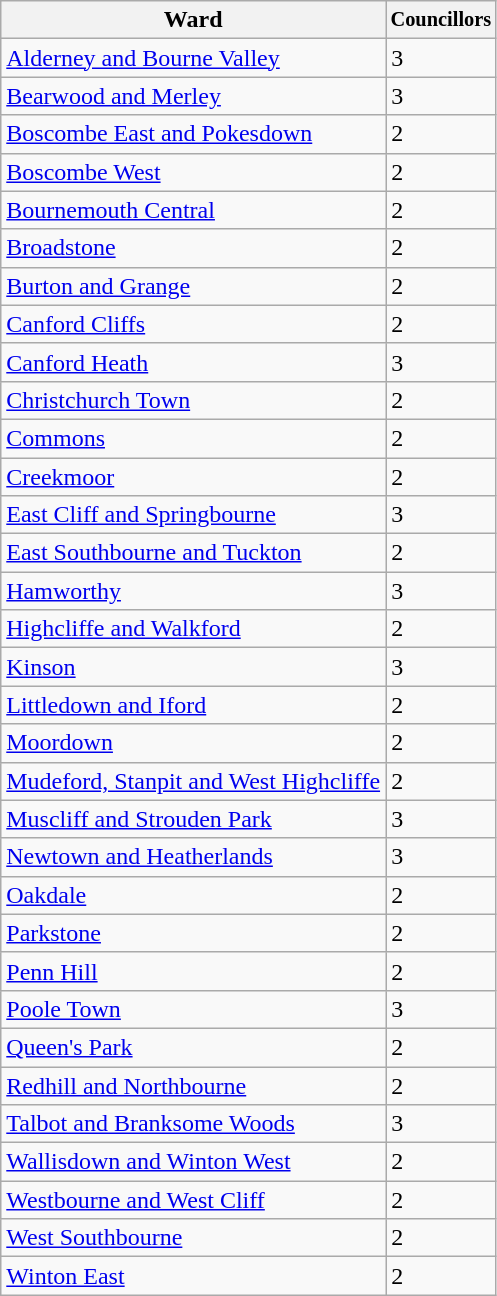<table class="sortable wikitable col1cen col3cen col4cen col5cen col6cen">
<tr>
<th>Ward</th>
<th style="font-size: 85%;">Councillors</th>
</tr>
<tr>
<td><a href='#'>Alderney and Bourne Valley</a></td>
<td>3</td>
</tr>
<tr>
<td><a href='#'>Bearwood and Merley</a></td>
<td>3</td>
</tr>
<tr>
<td><a href='#'>Boscombe East and Pokesdown</a></td>
<td>2</td>
</tr>
<tr>
<td><a href='#'>Boscombe West</a></td>
<td>2</td>
</tr>
<tr>
<td><a href='#'>Bournemouth Central</a></td>
<td>2</td>
</tr>
<tr>
<td><a href='#'>Broadstone</a></td>
<td>2</td>
</tr>
<tr>
<td><a href='#'>Burton and Grange</a></td>
<td>2</td>
</tr>
<tr>
<td><a href='#'>Canford Cliffs</a></td>
<td>2</td>
</tr>
<tr>
<td><a href='#'>Canford Heath</a></td>
<td>3</td>
</tr>
<tr>
<td><a href='#'>Christchurch Town</a></td>
<td>2</td>
</tr>
<tr>
<td><a href='#'>Commons</a></td>
<td>2</td>
</tr>
<tr>
<td><a href='#'>Creekmoor</a></td>
<td>2</td>
</tr>
<tr>
<td><a href='#'>East Cliff and Springbourne</a></td>
<td>3</td>
</tr>
<tr>
<td><a href='#'>East Southbourne and Tuckton</a></td>
<td>2</td>
</tr>
<tr>
<td><a href='#'>Hamworthy</a></td>
<td>3</td>
</tr>
<tr>
<td><a href='#'>Highcliffe and Walkford</a></td>
<td>2</td>
</tr>
<tr>
<td><a href='#'>Kinson</a></td>
<td>3</td>
</tr>
<tr>
<td><a href='#'>Littledown and Iford</a></td>
<td>2</td>
</tr>
<tr>
<td><a href='#'>Moordown</a></td>
<td>2</td>
</tr>
<tr>
<td><a href='#'>Mudeford, Stanpit and West Highcliffe</a></td>
<td>2</td>
</tr>
<tr>
<td><a href='#'>Muscliff and Strouden Park</a></td>
<td>3</td>
</tr>
<tr>
<td><a href='#'>Newtown and Heatherlands</a></td>
<td>3</td>
</tr>
<tr>
<td><a href='#'>Oakdale</a></td>
<td>2</td>
</tr>
<tr>
<td><a href='#'>Parkstone</a></td>
<td>2</td>
</tr>
<tr>
<td><a href='#'>Penn Hill</a></td>
<td>2</td>
</tr>
<tr>
<td><a href='#'>Poole Town</a></td>
<td>3</td>
</tr>
<tr>
<td><a href='#'>Queen's Park</a></td>
<td>2</td>
</tr>
<tr>
<td><a href='#'>Redhill and Northbourne</a></td>
<td>2</td>
</tr>
<tr>
<td><a href='#'>Talbot and Branksome Woods</a></td>
<td>3</td>
</tr>
<tr>
<td><a href='#'>Wallisdown and Winton West</a></td>
<td>2</td>
</tr>
<tr>
<td><a href='#'>Westbourne and West Cliff</a></td>
<td>2</td>
</tr>
<tr>
<td><a href='#'>West Southbourne</a></td>
<td>2</td>
</tr>
<tr>
<td><a href='#'>Winton East</a></td>
<td>2</td>
</tr>
</table>
